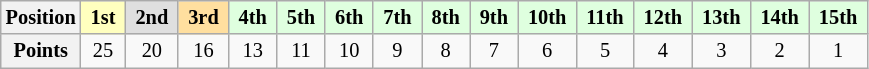<table class="wikitable" style="font-size:85%; text-align:center">
<tr>
<th>Position</th>
<td style="background:#ffffbf;"> <strong>1st</strong> </td>
<td style="background:#dfdfdf;"> <strong>2nd</strong> </td>
<td style="background:#ffdf9f;"> <strong>3rd</strong> </td>
<td style="background:#dfffdf;"> <strong>4th</strong> </td>
<td style="background:#dfffdf;"> <strong>5th</strong> </td>
<td style="background:#dfffdf;"> <strong>6th</strong> </td>
<td style="background:#dfffdf;"> <strong>7th</strong> </td>
<td style="background:#dfffdf;"> <strong>8th</strong> </td>
<td style="background:#dfffdf;"> <strong>9th</strong> </td>
<td style="background:#dfffdf;"> <strong>10th</strong> </td>
<td style="background:#dfffdf;"> <strong>11th</strong> </td>
<td style="background:#dfffdf;"> <strong>12th</strong> </td>
<td style="background:#dfffdf;"> <strong>13th</strong> </td>
<td style="background:#dfffdf;"> <strong>14th</strong> </td>
<td style="background:#dfffdf;"> <strong>15th</strong> </td>
</tr>
<tr>
<th>Points</th>
<td>25</td>
<td>20</td>
<td>16</td>
<td>13</td>
<td>11</td>
<td>10</td>
<td>9</td>
<td>8</td>
<td>7</td>
<td>6</td>
<td>5</td>
<td>4</td>
<td>3</td>
<td>2</td>
<td>1</td>
</tr>
</table>
